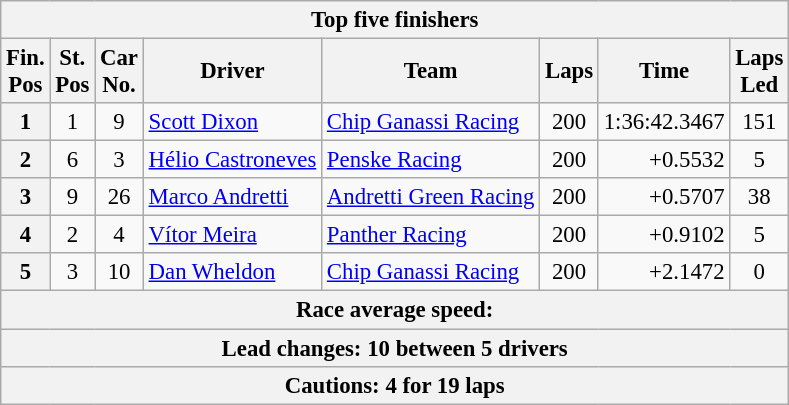<table class="wikitable" style="font-size:95%;text-align:center">
<tr>
<th colspan=9>Top five finishers</th>
</tr>
<tr>
<th>Fin.<br>Pos</th>
<th>St.<br>Pos</th>
<th>Car<br>No.</th>
<th>Driver</th>
<th>Team</th>
<th>Laps</th>
<th>Time</th>
<th>Laps<br>Led</th>
</tr>
<tr>
<th>1</th>
<td>1</td>
<td>9</td>
<td style="text-align:left"> <a href='#'>Scott Dixon</a></td>
<td style="text-align:left"><a href='#'>Chip Ganassi Racing</a></td>
<td>200</td>
<td align=right>1:36:42.3467</td>
<td>151</td>
</tr>
<tr>
<th>2</th>
<td>6</td>
<td>3</td>
<td style="text-align:left"> <a href='#'>Hélio Castroneves</a></td>
<td style="text-align:left"><a href='#'>Penske Racing</a></td>
<td>200</td>
<td align=right>+0.5532</td>
<td>5</td>
</tr>
<tr>
<th>3</th>
<td>9</td>
<td>26</td>
<td style="text-align:left"> <a href='#'>Marco Andretti</a></td>
<td style="text-align:left"><a href='#'>Andretti Green Racing</a></td>
<td>200</td>
<td align=right>+0.5707</td>
<td>38</td>
</tr>
<tr>
<th>4</th>
<td>2</td>
<td>4</td>
<td style="text-align:left"> <a href='#'>Vítor Meira</a></td>
<td style="text-align:left"><a href='#'>Panther Racing</a></td>
<td>200</td>
<td align=right>+0.9102</td>
<td>5</td>
</tr>
<tr>
<th>5</th>
<td>3</td>
<td>10</td>
<td style="text-align:left"> <a href='#'>Dan Wheldon</a></td>
<td style="text-align:left"><a href='#'>Chip Ganassi Racing</a></td>
<td>200</td>
<td align=right>+2.1472</td>
<td>0</td>
</tr>
<tr>
<th colspan=9>Race average speed: </th>
</tr>
<tr>
<th colspan=9>Lead changes: 10 between 5 drivers</th>
</tr>
<tr>
<th colspan=9>Cautions: 4 for 19 laps</th>
</tr>
</table>
